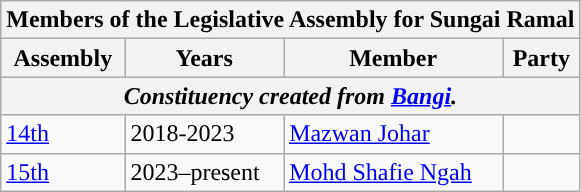<table class=wikitable>
<tr>
<th colspan=4>Members of the Legislative Assembly for Sungai Ramal</th>
</tr>
<tr>
<th>Assembly</th>
<th>Years</th>
<th>Member</th>
<th>Party</th>
</tr>
<tr>
<th colspan="4" align="center"><em>Constituency created from <a href='#'>Bangi</a>.</em></th>
</tr>
<tr>
<td><a href='#'>14th</a></td>
<td>2018-2023</td>
<td><a href='#'>Mazwan Johar</a></td>
<td></td>
</tr>
<tr>
<td><a href='#'>15th</a></td>
<td>2023–present</td>
<td><a href='#'>Mohd Shafie Ngah</a></td>
<td></td>
</tr>
</table>
